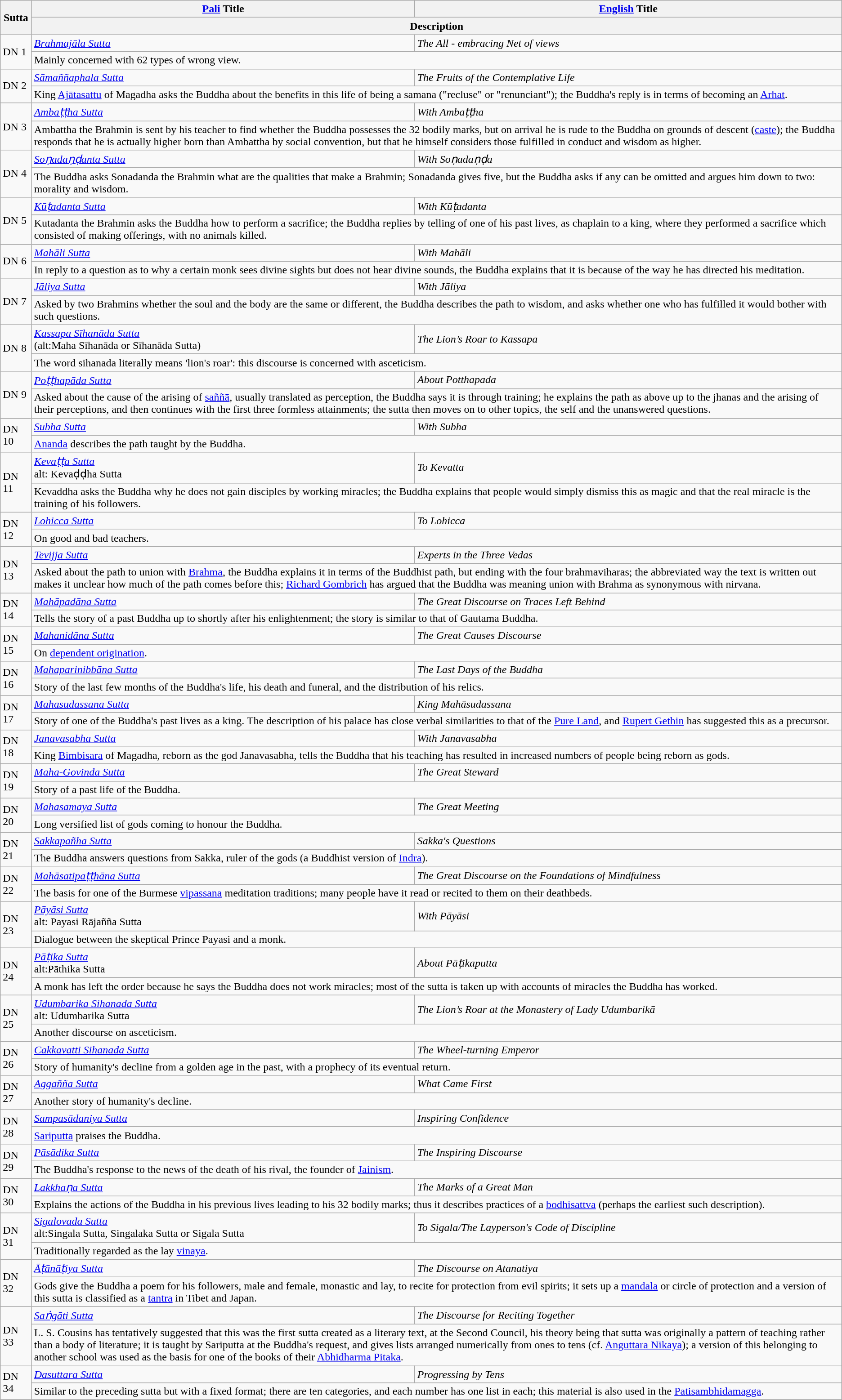<table class="wikitable">
<tr>
<th rowspan=2>Sutta </th>
<th><a href='#'>Pali</a> Title</th>
<th><a href='#'>English</a> Title</th>
</tr>
<tr>
<th colspan=2>Description</th>
</tr>
<tr>
<td rowspan=2>DN 1</td>
<td><em><a href='#'>Brahmajāla Sutta</a></em></td>
<td><em>The All - embracing Net of views </em></td>
</tr>
<tr>
<td colspan=2>Mainly concerned with 62 types of wrong view.</td>
</tr>
<tr>
<td rowspan=2>DN 2</td>
<td><em><a href='#'>Sāmaññaphala Sutta</a></em></td>
<td><em>The Fruits of the Contemplative Life</em></td>
</tr>
<tr>
<td colspan=2>King <a href='#'>Ajātasattu</a> of Magadha asks the Buddha about the benefits in this life of being a samana ("recluse" or "renunciant"); the Buddha's reply is in terms of becoming an <a href='#'>Arhat</a>.</td>
</tr>
<tr>
<td rowspan=2>DN 3</td>
<td><em><a href='#'>Ambaṭṭha Sutta</a></em></td>
<td><em>With Ambaṭṭha</em></td>
</tr>
<tr>
<td colspan=2>Ambattha the Brahmin is sent by his teacher to find whether the Buddha possesses the 32 bodily marks, but on arrival he is rude to the Buddha on grounds of descent (<a href='#'>caste</a>); the Buddha responds that he is actually higher born than Ambattha by social convention, but that he himself considers those fulfilled in conduct and wisdom as higher.</td>
</tr>
<tr>
<td rowspan=2>DN 4</td>
<td><em><a href='#'>Soṇadaṇḍanta Sutta</a></em></td>
<td><em>With Soṇadaṇḍa</em></td>
</tr>
<tr>
<td colspan=2>The Buddha asks Sonadanda the Brahmin what are the qualities that make a Brahmin; Sonadanda gives five, but the Buddha asks if any can be omitted and argues him down to two: morality and wisdom.</td>
</tr>
<tr>
<td rowspan=2>DN 5</td>
<td><em><a href='#'>Kūṭadanta Sutta</a></em></td>
<td><em>With Kūṭadanta</em></td>
</tr>
<tr>
<td colspan=2>Kutadanta the Brahmin asks the Buddha how to perform a sacrifice; the Buddha replies by telling of one of his past lives, as chaplain to a king, where they performed a sacrifice which consisted of making offerings, with no animals killed.</td>
</tr>
<tr>
<td rowspan=2>DN 6</td>
<td><em><a href='#'>Mahāli Sutta</a></em></td>
<td><em>With Mahāli</em></td>
</tr>
<tr>
<td colspan=2>In reply to a question as to why a certain monk sees divine sights but does not hear divine sounds, the Buddha explains that it is because of the way he has directed his meditation.</td>
</tr>
<tr>
<td rowspan=2>DN 7</td>
<td><em><a href='#'>Jāliya Sutta</a></em></td>
<td><em>With Jāliya</em></td>
</tr>
<tr>
<td colspan=2>Asked by two Brahmins whether the soul and the body are the same or different, the Buddha describes the path to wisdom, and asks whether one who has fulfilled it would bother with such questions.</td>
</tr>
<tr>
<td rowspan=2>DN 8</td>
<td><em><a href='#'>Kassapa Sīhanāda Sutta</a></em> <br>(alt:Maha Sīhanāda or Sīhanāda Sutta)</td>
<td><em>The Lion’s Roar to Kassapa</em></td>
</tr>
<tr>
<td colspan=2>The word sihanada literally means 'lion's roar': this discourse is concerned with asceticism.</td>
</tr>
<tr>
<td rowspan=2>DN 9</td>
<td><em><a href='#'>Poṭṭhapāda Sutta</a></em></td>
<td><em>About Potthapada</em></td>
</tr>
<tr>
<td colspan=2>Asked about the cause of the arising of <a href='#'>saññā</a>, usually translated as perception, the Buddha says it is through training; he explains the path as above up to the jhanas and the arising of their perceptions, and then continues with the first three formless attainments; the sutta then moves on to other topics, the self and the unanswered questions.</td>
</tr>
<tr>
<td rowspan=2>DN 10</td>
<td><em><a href='#'>Subha Sutta</a></em></td>
<td><em>With Subha</em></td>
</tr>
<tr>
<td colspan=2><a href='#'>Ananda</a> describes the path taught by the Buddha.</td>
</tr>
<tr>
<td rowspan=2>DN 11</td>
<td><em><a href='#'>Kevaṭṭa Sutta</a></em> <br>alt: Kevaḍḍha Sutta</td>
<td><em>To Kevatta</em></td>
</tr>
<tr>
<td colspan=2>Kevaddha asks the Buddha why he does not gain disciples by working miracles; the Buddha explains that people would simply dismiss this as magic and that the real miracle is the training of his followers.</td>
</tr>
<tr>
<td rowspan=2>DN 12</td>
<td><em><a href='#'>Lohicca Sutta</a></em></td>
<td><em>To Lohicca</em></td>
</tr>
<tr>
<td colspan=2>On good and bad teachers.</td>
</tr>
<tr>
<td rowspan=2>DN 13</td>
<td><em><a href='#'>Tevijja Sutta</a></em></td>
<td><em>Experts in the Three Vedas</em></td>
</tr>
<tr>
<td colspan=2>Asked about the path to union with <a href='#'>Brahma</a>, the Buddha explains it in terms of the Buddhist path, but ending with the four brahmaviharas; the abbreviated way the text is written out makes it unclear how much of the path comes before this; <a href='#'>Richard Gombrich</a> has argued that the Buddha was meaning union with Brahma as synonymous with nirvana.</td>
</tr>
<tr>
<td rowspan=2>DN 14</td>
<td><em><a href='#'>Mahāpadāna Sutta</a></em></td>
<td><em>The Great Discourse on Traces Left Behind</em></td>
</tr>
<tr>
<td colspan=2>Tells the story of a past Buddha up to shortly after his enlightenment; the story is similar to that of Gautama Buddha.</td>
</tr>
<tr>
<td rowspan=2>DN 15</td>
<td><em><a href='#'>Mahanidāna Sutta</a></em></td>
<td><em>The Great Causes Discourse</em></td>
</tr>
<tr>
<td colspan=2>On <a href='#'>dependent origination</a>.</td>
</tr>
<tr>
<td rowspan=2>DN 16</td>
<td><em><a href='#'>Mahaparinibbāna Sutta</a></em></td>
<td><em>The Last Days of the Buddha</em></td>
</tr>
<tr>
<td colspan=2>Story of the last few months of the Buddha's life, his death and funeral, and the distribution of his relics.</td>
</tr>
<tr>
<td rowspan=2>DN 17</td>
<td><em><a href='#'>Mahasudassana Sutta</a></em></td>
<td><em>King Mahāsudassana</em></td>
</tr>
<tr>
<td colspan=2>Story of one of the Buddha's  past lives as a king. The description of his palace has close verbal similarities to that of the <a href='#'>Pure Land</a>, and <a href='#'>Rupert Gethin</a> has suggested this as a precursor.</td>
</tr>
<tr>
<td rowspan=2>DN 18</td>
<td><em><a href='#'>Janavasabha Sutta</a></em></td>
<td><em>With Janavasabha</em></td>
</tr>
<tr>
<td colspan=2>King <a href='#'>Bimbisara</a> of Magadha, reborn as the god Janavasabha, tells the Buddha that his teaching has resulted in increased numbers of people being reborn as gods.</td>
</tr>
<tr>
<td rowspan=2>DN 19</td>
<td><em><a href='#'>Maha-Govinda Sutta</a></em></td>
<td><em>The Great Steward</em></td>
</tr>
<tr>
<td colspan=2>Story of a past life of the Buddha.</td>
</tr>
<tr>
<td rowspan=2>DN 20</td>
<td><em><a href='#'>Mahasamaya Sutta</a></em></td>
<td><em>The Great Meeting</em></td>
</tr>
<tr>
<td colspan=2>Long versified list of gods coming to honour the Buddha.</td>
</tr>
<tr>
<td rowspan=2>DN 21</td>
<td><em><a href='#'>Sakkapañha Sutta</a></em></td>
<td><em>Sakka's Questions</em></td>
</tr>
<tr>
<td colspan=2>The Buddha answers questions from Sakka, ruler of the gods (a Buddhist version of <a href='#'>Indra</a>).</td>
</tr>
<tr>
<td rowspan=2>DN 22</td>
<td><em><a href='#'>Mahāsatipaṭṭhāna Sutta</a></em></td>
<td><em>The Great Discourse on the Foundations of Mindfulness</em></td>
</tr>
<tr>
<td colspan=2>The basis for one of the Burmese <a href='#'>vipassana</a> meditation traditions; many people have it read or recited to them on their deathbeds.</td>
</tr>
<tr>
<td rowspan=2>DN 23</td>
<td><em><a href='#'>Pāyāsi Sutta</a></em> <br>alt: Payasi Rājañña Sutta</td>
<td><em>With Pāyāsi</em></td>
</tr>
<tr>
<td colspan=2>Dialogue between the skeptical Prince Payasi and a monk.</td>
</tr>
<tr>
<td rowspan=2>DN 24</td>
<td><em><a href='#'>Pāṭika Sutta</a></em> <br>alt:Pāthika Sutta</td>
<td><em>About Pāṭikaputta</em></td>
</tr>
<tr>
<td colspan=2>A monk has left the order because he says the Buddha does not work miracles; most of the sutta is taken up with accounts of miracles the Buddha has worked.</td>
</tr>
<tr>
<td rowspan=2>DN 25</td>
<td><em><a href='#'>Udumbarika Sihanada Sutta</a></em> <br>alt: Udumbarika Sutta</td>
<td><em>The Lion’s Roar at the Monastery of Lady Udumbarikā</em></td>
</tr>
<tr>
<td colspan=2>Another discourse on asceticism.</td>
</tr>
<tr>
<td rowspan=2>DN 26</td>
<td><em><a href='#'>Cakkavatti Sihanada Sutta</a></em></td>
<td><em>The Wheel-turning Emperor</em></td>
</tr>
<tr>
<td colspan=2>Story of humanity's decline from a golden age in the past, with a prophecy of its eventual return.</td>
</tr>
<tr>
<td rowspan=2>DN 27</td>
<td><em><a href='#'>Aggañña Sutta</a></em></td>
<td><em>What Came First</em></td>
</tr>
<tr>
<td colspan=2>Another story of humanity's decline.</td>
</tr>
<tr>
<td rowspan=2>DN 28</td>
<td><em><a href='#'>Sampasādaniya Sutta</a></em></td>
<td><em>Inspiring Confidence</em></td>
</tr>
<tr>
<td colspan=2><a href='#'>Sariputta</a> praises the Buddha.</td>
</tr>
<tr>
<td rowspan=2>DN 29</td>
<td><em><a href='#'>Pāsādika Sutta</a></em></td>
<td><em>The Inspiring Discourse</em></td>
</tr>
<tr>
<td colspan=2>The Buddha's response to the news of the death of his rival, the founder of <a href='#'>Jainism</a>.</td>
</tr>
<tr>
<td rowspan=2>DN 30</td>
<td><em><a href='#'>Lakkhaṇa Sutta</a></em></td>
<td><em>The Marks of a Great Man</em></td>
</tr>
<tr>
<td colspan=2>Explains the actions of the Buddha in his previous lives leading to his 32 bodily marks; thus it describes practices of a <a href='#'>bodhisattva</a> (perhaps the earliest such description).</td>
</tr>
<tr>
<td rowspan=2>DN 31</td>
<td><em><a href='#'>Sigalovada Sutta</a></em> <br>alt:Singala Sutta, Singalaka Sutta or Sigala Sutta</td>
<td><em>To Sigala/The Layperson's Code of Discipline</em></td>
</tr>
<tr>
<td colspan=2>Traditionally regarded as the lay <a href='#'>vinaya</a>.</td>
</tr>
<tr>
<td rowspan=2>DN 32</td>
<td><em><a href='#'>Āṭānāṭiya Sutta</a></em></td>
<td><em>The Discourse on Atanatiya</em></td>
</tr>
<tr>
<td colspan=2>Gods give the Buddha a poem for his followers, male and female, monastic and lay, to recite for protection from evil spirits; it sets up a <a href='#'>mandala</a> or circle of protection and a version of this sutta is classified as a <a href='#'>tantra</a> in Tibet and Japan.</td>
</tr>
<tr>
<td rowspan=2>DN 33</td>
<td><em><a href='#'>Saṅgāti Sutta</a></em></td>
<td><em>The Discourse for Reciting Together</em></td>
</tr>
<tr>
<td colspan=2>L. S. Cousins has tentatively suggested that this was the first sutta created as a literary text, at the Second Council, his theory being that sutta was originally a pattern of teaching rather than a body of literature; it is taught by Sariputta at the Buddha's request, and gives lists arranged numerically from ones to tens (cf. <a href='#'>Anguttara Nikaya</a>); a version of this belonging to another school was used as the basis for one of the books of their <a href='#'>Abhidharma Pitaka</a>.</td>
</tr>
<tr>
<td rowspan=2>DN 34</td>
<td><em><a href='#'>Dasuttara Sutta</a></em></td>
<td><em>Progressing by Tens</em></td>
</tr>
<tr>
<td colspan=2>Similar to the preceding sutta but with a fixed format; there are ten categories, and each number has one list in each; this material is also used in the <a href='#'>Patisambhidamagga</a>.</td>
</tr>
<tr>
</tr>
</table>
